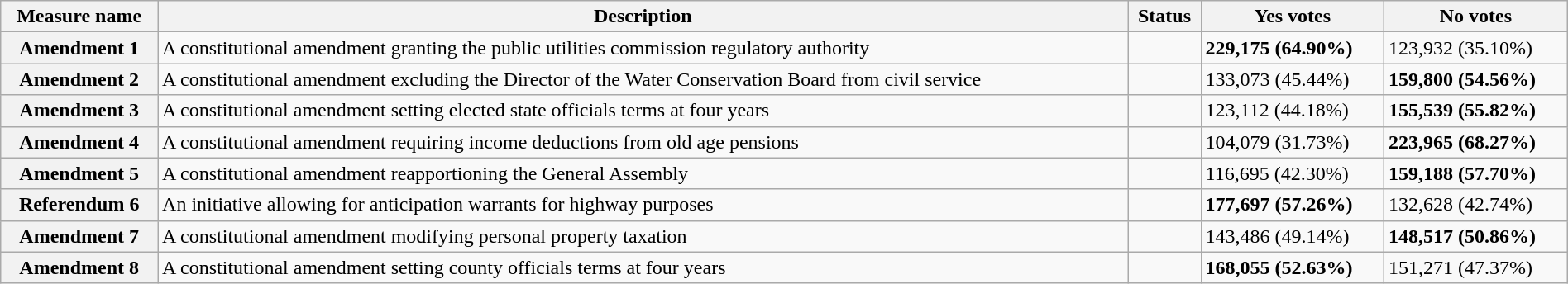<table class="wikitable sortable plainrowheaders" style="width:100%">
<tr>
<th scope="col">Measure name</th>
<th class="unsortable" scope="col">Description</th>
<th scope="col">Status</th>
<th scope="col">Yes votes</th>
<th scope="col">No votes</th>
</tr>
<tr>
<th scope="row">Amendment 1</th>
<td>A constitutional amendment granting the public utilities commission regulatory authority</td>
<td></td>
<td><strong>229,175 (64.90%)</strong></td>
<td>123,932 (35.10%)</td>
</tr>
<tr>
<th scope="row">Amendment 2</th>
<td>A constitutional amendment excluding the Director of the Water Conservation Board from civil service</td>
<td></td>
<td>133,073 (45.44%)</td>
<td><strong>159,800 (54.56%)</strong></td>
</tr>
<tr>
<th scope="row">Amendment 3</th>
<td>A constitutional amendment setting elected state officials terms at four years</td>
<td></td>
<td>123,112 (44.18%)</td>
<td><strong>155,539 (55.82%)</strong></td>
</tr>
<tr>
<th scope="row">Amendment 4</th>
<td>A constitutional amendment requiring income deductions from old age pensions</td>
<td></td>
<td>104,079 (31.73%)</td>
<td><strong>223,965 (68.27%)</strong></td>
</tr>
<tr>
<th scope="row">Amendment 5</th>
<td>A constitutional amendment reapportioning the General Assembly</td>
<td></td>
<td>116,695 (42.30%)</td>
<td><strong>159,188 (57.70%)</strong></td>
</tr>
<tr>
<th scope="row">Referendum 6</th>
<td>An initiative allowing for anticipation warrants for highway purposes</td>
<td></td>
<td><strong>177,697 (57.26%)</strong></td>
<td>132,628 (42.74%)</td>
</tr>
<tr>
<th scope="row">Amendment 7</th>
<td>A constitutional amendment modifying personal property taxation</td>
<td></td>
<td>143,486 (49.14%)</td>
<td><strong>148,517 (50.86%)</strong></td>
</tr>
<tr>
<th scope="row">Amendment 8</th>
<td>A constitutional amendment setting county officials terms at four years</td>
<td></td>
<td><strong>168,055 (52.63%)</strong></td>
<td>151,271 (47.37%)</td>
</tr>
</table>
